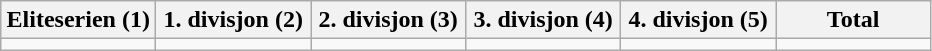<table class="wikitable">
<tr>
<th width="16.6%">Eliteserien (1)</th>
<th width="16.6%">1. divisjon (2)</th>
<th width="16.6%">2. divisjon (3)</th>
<th width="16.6%">3. divisjon (4)</th>
<th width="16.6%">4. divisjon (5)</th>
<th width="16.6%">Total</th>
</tr>
<tr>
<td></td>
<td></td>
<td></td>
<td></td>
<td></td>
<td></td>
</tr>
</table>
